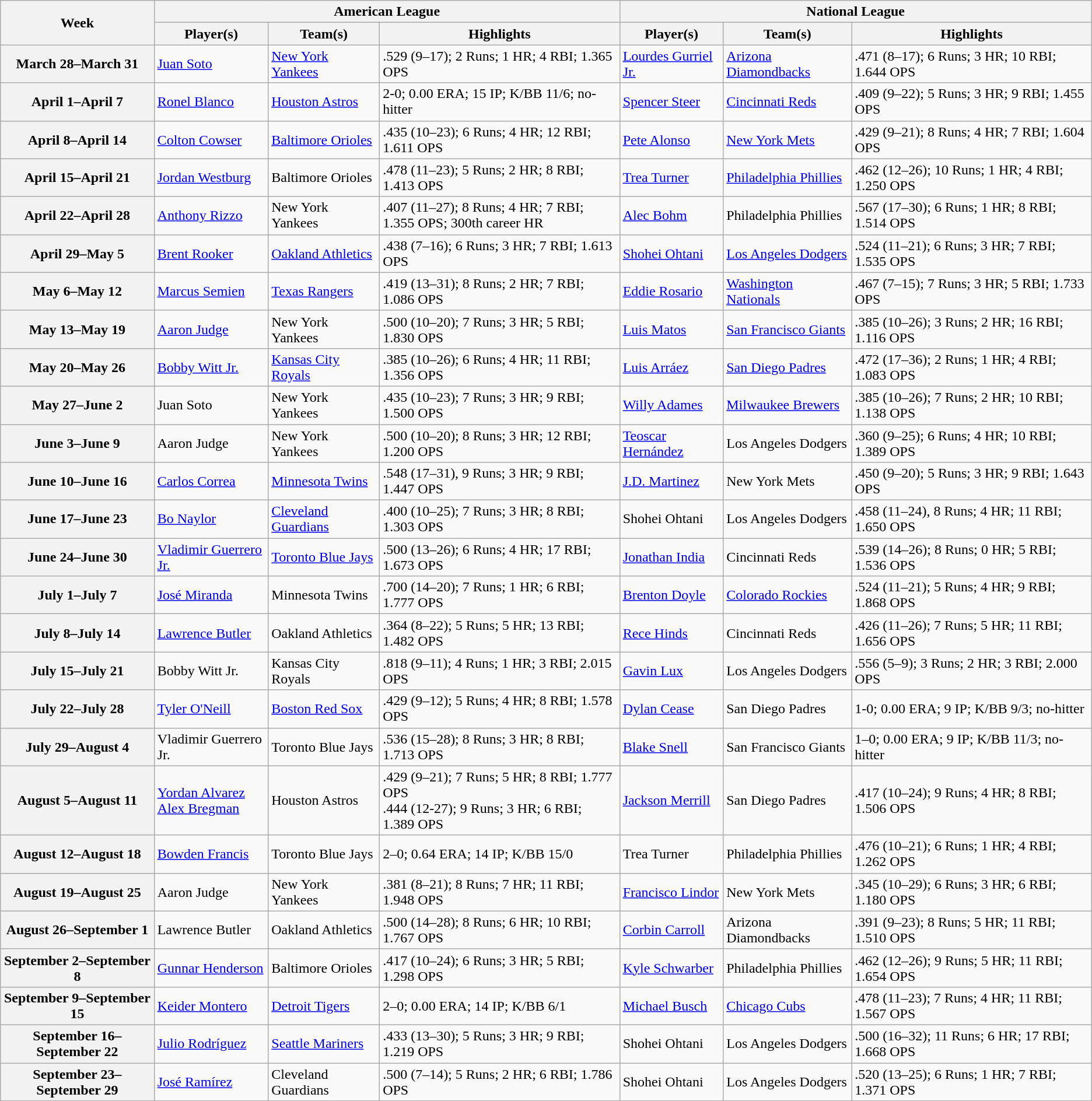<table class="wikitable plainrowheaders">
<tr>
<th rowspan=2>Week</th>
<th colspan=3>American League</th>
<th colspan=3>National League</th>
</tr>
<tr>
<th>Player(s)</th>
<th>Team(s)</th>
<th width=22%>Highlights</th>
<th>Player(s)</th>
<th>Team(s)</th>
<th width=22%>Highlights</th>
</tr>
<tr>
<th scope="row">March 28–March 31</th>
<td><a href='#'>Juan Soto</a></td>
<td><a href='#'>New York Yankees</a></td>
<td>.529 (9–17); 2 Runs; 1 HR; 4 RBI; 1.365 OPS</td>
<td><a href='#'>Lourdes Gurriel Jr.</a></td>
<td><a href='#'>Arizona Diamondbacks</a></td>
<td>.471 (8–17); 6 Runs; 3 HR; 10 RBI; 1.644 OPS</td>
</tr>
<tr>
<th scope="row">April 1–April 7</th>
<td><a href='#'>Ronel Blanco</a></td>
<td><a href='#'>Houston Astros</a></td>
<td>2-0; 0.00 ERA; 15 IP; K/BB 11/6; no-hitter</td>
<td><a href='#'>Spencer Steer</a></td>
<td><a href='#'>Cincinnati Reds</a></td>
<td>.409 (9–22); 5 Runs; 3 HR; 9 RBI; 1.455 OPS</td>
</tr>
<tr>
<th scope="row">April 8–April 14</th>
<td><a href='#'>Colton Cowser</a></td>
<td><a href='#'>Baltimore Orioles</a></td>
<td>.435 (10–23); 6 Runs; 4 HR; 12 RBI; 1.611 OPS</td>
<td><a href='#'>Pete Alonso</a></td>
<td><a href='#'>New York Mets</a></td>
<td>.429 (9–21); 8 Runs; 4 HR; 7 RBI; 1.604 OPS</td>
</tr>
<tr>
<th scope="row">April 15–April 21</th>
<td><a href='#'>Jordan Westburg</a></td>
<td>Baltimore Orioles</td>
<td>.478 (11–23); 5 Runs; 2 HR; 8 RBI; 1.413 OPS</td>
<td><a href='#'>Trea Turner</a></td>
<td><a href='#'>Philadelphia Phillies</a></td>
<td>.462 (12–26); 10 Runs; 1 HR; 4 RBI; 1.250 OPS</td>
</tr>
<tr>
<th scope="row">April 22–April 28</th>
<td><a href='#'>Anthony Rizzo</a></td>
<td>New York Yankees</td>
<td>.407 (11–27); 8 Runs; 4 HR; 7 RBI; 1.355 OPS; 300th career HR</td>
<td><a href='#'>Alec Bohm</a></td>
<td>Philadelphia Phillies</td>
<td>.567 (17–30); 6 Runs; 1 HR; 8 RBI; 1.514 OPS</td>
</tr>
<tr>
<th scope="row">April 29–May 5</th>
<td><a href='#'>Brent Rooker</a></td>
<td><a href='#'>Oakland Athletics</a></td>
<td>.438 (7–16); 6 Runs; 3 HR; 7 RBI; 1.613 OPS</td>
<td><a href='#'>Shohei Ohtani</a></td>
<td><a href='#'>Los Angeles Dodgers</a></td>
<td>.524 (11–21); 6 Runs; 3 HR; 7 RBI; 1.535 OPS</td>
</tr>
<tr>
<th scope="row">May 6–May 12</th>
<td><a href='#'>Marcus Semien</a></td>
<td><a href='#'>Texas Rangers</a></td>
<td>.419 (13–31); 8 Runs; 2 HR; 7 RBI; 1.086 OPS</td>
<td><a href='#'>Eddie Rosario</a></td>
<td><a href='#'>Washington Nationals</a></td>
<td>.467 (7–15); 7 Runs; 3 HR; 5 RBI; 1.733 OPS</td>
</tr>
<tr>
<th scope="row">May 13–May 19</th>
<td><a href='#'>Aaron Judge</a></td>
<td>New York Yankees</td>
<td>.500 (10–20); 7 Runs; 3 HR; 5 RBI; 1.830 OPS</td>
<td><a href='#'>Luis Matos</a></td>
<td><a href='#'>San Francisco Giants</a></td>
<td>.385 (10–26); 3 Runs; 2 HR; 16 RBI; 1.116 OPS</td>
</tr>
<tr>
<th scope="row">May 20–May 26</th>
<td><a href='#'>Bobby Witt Jr.</a></td>
<td><a href='#'>Kansas City Royals</a></td>
<td>.385 (10–26); 6 Runs; 4 HR; 11 RBI; 1.356 OPS</td>
<td><a href='#'>Luis Arráez</a></td>
<td><a href='#'>San Diego Padres</a></td>
<td>.472 (17–36); 2 Runs; 1 HR; 4 RBI; 1.083 OPS</td>
</tr>
<tr>
<th scope="row">May 27–June 2</th>
<td>Juan Soto</td>
<td>New York Yankees</td>
<td>.435 (10–23); 7 Runs; 3 HR; 9 RBI; 1.500 OPS</td>
<td><a href='#'>Willy Adames</a></td>
<td><a href='#'>Milwaukee Brewers</a></td>
<td>.385 (10–26); 7 Runs; 2 HR; 10 RBI; 1.138 OPS</td>
</tr>
<tr>
<th scope="row">June 3–June 9</th>
<td>Aaron Judge</td>
<td>New York Yankees</td>
<td>.500 (10–20); 8 Runs; 3 HR; 12 RBI; 1.200 OPS</td>
<td><a href='#'>Teoscar Hernández</a></td>
<td>Los Angeles Dodgers</td>
<td>.360 (9–25); 6 Runs; 4 HR; 10 RBI; 1.389 OPS</td>
</tr>
<tr>
<th scope="row">June 10–June 16</th>
<td><a href='#'>Carlos Correa</a></td>
<td><a href='#'>Minnesota Twins</a></td>
<td>.548 (17–31), 9 Runs; 3 HR; 9 RBI; 1.447 OPS</td>
<td><a href='#'>J.D. Martinez</a></td>
<td>New York Mets</td>
<td>.450 (9–20); 5 Runs; 3 HR; 9 RBI; 1.643 OPS</td>
</tr>
<tr>
<th scope="row">June 17–June 23</th>
<td><a href='#'>Bo Naylor</a></td>
<td><a href='#'>Cleveland Guardians</a></td>
<td>.400 (10–25); 7 Runs; 3 HR; 8 RBI; 1.303 OPS</td>
<td>Shohei Ohtani</td>
<td>Los Angeles Dodgers</td>
<td>.458 (11–24), 8 Runs; 4 HR; 11 RBI; 1.650 OPS</td>
</tr>
<tr>
<th scope="row">June 24–June 30</th>
<td><a href='#'>Vladimir Guerrero Jr.</a></td>
<td><a href='#'>Toronto Blue Jays</a></td>
<td>.500 (13–26); 6 Runs; 4 HR; 17 RBI; 1.673 OPS</td>
<td><a href='#'>Jonathan India</a></td>
<td>Cincinnati Reds</td>
<td>.539 (14–26); 8 Runs; 0 HR; 5 RBI; 1.536 OPS</td>
</tr>
<tr>
<th scope="row">July 1–July 7</th>
<td><a href='#'>José Miranda</a></td>
<td>Minnesota Twins</td>
<td>.700 (14–20); 7 Runs; 1 HR; 6 RBI; 1.777 OPS</td>
<td><a href='#'>Brenton Doyle</a></td>
<td><a href='#'>Colorado Rockies</a></td>
<td>.524 (11–21); 5 Runs; 4 HR; 9 RBI; 1.868 OPS</td>
</tr>
<tr>
<th scope="row">July 8–July 14</th>
<td><a href='#'>Lawrence Butler</a></td>
<td>Oakland Athletics</td>
<td>.364 (8–22); 5 Runs; 5 HR; 13 RBI; 1.482 OPS</td>
<td><a href='#'>Rece Hinds</a></td>
<td>Cincinnati Reds</td>
<td>.426 (11–26); 7 Runs; 5 HR; 11 RBI; 1.656 OPS</td>
</tr>
<tr>
<th scope="row">July 15–July 21</th>
<td>Bobby Witt Jr.</td>
<td>Kansas City Royals</td>
<td>.818 (9–11); 4 Runs; 1 HR; 3 RBI; 2.015 OPS</td>
<td><a href='#'>Gavin Lux</a></td>
<td>Los Angeles Dodgers</td>
<td>.556 (5–9); 3 Runs; 2 HR; 3 RBI; 2.000 OPS</td>
</tr>
<tr>
<th scope="row">July 22–July 28</th>
<td><a href='#'>Tyler O'Neill</a></td>
<td><a href='#'>Boston Red Sox</a></td>
<td>.429 (9–12); 5 Runs; 4 HR; 8 RBI; 1.578 OPS</td>
<td><a href='#'>Dylan Cease</a></td>
<td>San Diego Padres</td>
<td>1-0; 0.00 ERA; 9 IP; K/BB 9/3; no-hitter</td>
</tr>
<tr>
<th scope="row">July 29–August 4</th>
<td>Vladimir Guerrero Jr.</td>
<td>Toronto Blue Jays</td>
<td>.536 (15–28); 8 Runs; 3 HR; 8 RBI; 1.713 OPS</td>
<td><a href='#'>Blake Snell</a></td>
<td>San Francisco Giants</td>
<td>1–0; 0.00 ERA; 9 IP; K/BB 11/3; no-hitter</td>
</tr>
<tr>
<th scope="row">August 5–August 11</th>
<td><a href='#'>Yordan Alvarez</a><br><a href='#'>Alex Bregman</a></td>
<td>Houston Astros</td>
<td>.429 (9–21); 7 Runs; 5 HR; 8 RBI; 1.777 OPS<br>.444 (12-27); 9 Runs; 3 HR; 6 RBI; 1.389 OPS</td>
<td><a href='#'>Jackson Merrill</a></td>
<td>San Diego Padres</td>
<td>.417 (10–24); 9 Runs; 4 HR; 8 RBI; 1.506 OPS</td>
</tr>
<tr>
<th scope="row">August 12–August 18</th>
<td><a href='#'>Bowden Francis</a></td>
<td>Toronto Blue Jays</td>
<td>2–0; 0.64 ERA; 14 IP; K/BB 15/0</td>
<td>Trea Turner</td>
<td>Philadelphia Phillies</td>
<td>.476 (10–21); 6 Runs; 1 HR; 4 RBI; 1.262 OPS</td>
</tr>
<tr>
<th scope="row">August 19–August 25</th>
<td>Aaron Judge</td>
<td>New York Yankees</td>
<td>.381 (8–21); 8 Runs; 7 HR; 11 RBI; 1.948 OPS</td>
<td><a href='#'>Francisco Lindor</a></td>
<td>New York Mets</td>
<td>.345 (10–29); 6 Runs; 3 HR; 6 RBI; 1.180 OPS</td>
</tr>
<tr>
<th scope="row">August 26–September 1</th>
<td>Lawrence Butler</td>
<td>Oakland Athletics</td>
<td>.500 (14–28); 8 Runs; 6 HR; 10 RBI; 1.767 OPS</td>
<td><a href='#'>Corbin Carroll</a></td>
<td>Arizona Diamondbacks</td>
<td>.391 (9–23); 8 Runs; 5 HR; 11 RBI; 1.510 OPS</td>
</tr>
<tr>
<th scope="row">September 2–September 8</th>
<td><a href='#'>Gunnar Henderson</a></td>
<td>Baltimore Orioles</td>
<td>.417 (10–24); 6 Runs; 3 HR; 5 RBI; 1.298 OPS</td>
<td><a href='#'>Kyle Schwarber</a></td>
<td>Philadelphia Phillies</td>
<td>.462 (12–26); 9 Runs; 5 HR; 11 RBI; 1.654 OPS</td>
</tr>
<tr>
<th scope="row">September 9–September 15</th>
<td><a href='#'>Keider Montero</a></td>
<td><a href='#'>Detroit Tigers</a></td>
<td>2–0; 0.00 ERA; 14 IP; K/BB 6/1</td>
<td><a href='#'>Michael Busch</a></td>
<td><a href='#'>Chicago Cubs</a></td>
<td>.478 (11–23); 7 Runs; 4 HR; 11 RBI; 1.567 OPS</td>
</tr>
<tr>
<th scope="row">September 16–September 22</th>
<td><a href='#'>Julio Rodríguez</a></td>
<td><a href='#'>Seattle Mariners</a></td>
<td>.433 (13–30); 5 Runs; 3 HR; 9 RBI; 1.219 OPS</td>
<td>Shohei Ohtani</td>
<td>Los Angeles Dodgers</td>
<td>.500 (16–32); 11 Runs; 6 HR; 17 RBI; 1.668 OPS</td>
</tr>
<tr>
<th scope="row">September 23–September 29</th>
<td><a href='#'>José Ramírez</a></td>
<td>Cleveland Guardians</td>
<td>.500 (7–14); 5 Runs; 2 HR; 6 RBI; 1.786 OPS</td>
<td>Shohei Ohtani</td>
<td>Los Angeles Dodgers</td>
<td>.520 (13–25); 6 Runs; 1 HR; 7 RBI; 1.371 OPS</td>
</tr>
</table>
